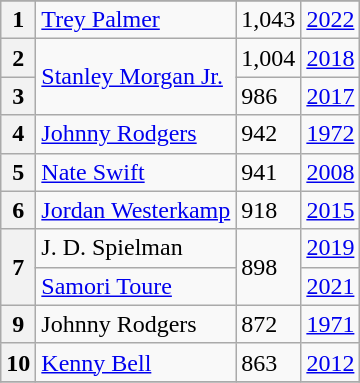<table class=wikitable>
<tr>
</tr>
<tr>
<th>1</th>
<td><a href='#'>Trey Palmer</a></td>
<td>1,043</td>
<td><a href='#'>2022</a></td>
</tr>
<tr>
<th>2</th>
<td rowspan=2><a href='#'>Stanley Morgan Jr.</a></td>
<td>1,004</td>
<td><a href='#'>2018</a></td>
</tr>
<tr>
<th>3</th>
<td>986</td>
<td><a href='#'>2017</a></td>
</tr>
<tr>
<th>4</th>
<td><a href='#'>Johnny Rodgers</a></td>
<td>942</td>
<td><a href='#'>1972</a></td>
</tr>
<tr>
<th>5</th>
<td><a href='#'>Nate Swift</a></td>
<td>941</td>
<td><a href='#'>2008</a></td>
</tr>
<tr>
<th>6</th>
<td><a href='#'>Jordan Westerkamp</a></td>
<td>918</td>
<td><a href='#'>2015</a></td>
</tr>
<tr>
<th rowspan=2>7</th>
<td>J. D. Spielman</td>
<td rowspan=2>898</td>
<td><a href='#'>2019</a></td>
</tr>
<tr>
<td><a href='#'>Samori Toure</a></td>
<td><a href='#'>2021</a></td>
</tr>
<tr>
<th>9</th>
<td>Johnny Rodgers</td>
<td>872</td>
<td><a href='#'>1971</a></td>
</tr>
<tr>
<th>10</th>
<td><a href='#'>Kenny Bell</a></td>
<td>863</td>
<td><a href='#'>2012</a></td>
</tr>
<tr>
</tr>
</table>
